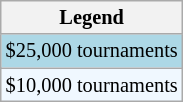<table class="wikitable" style="font-size:85%">
<tr>
<th>Legend</th>
</tr>
<tr style="background:lightblue;">
<td>$25,000 tournaments</td>
</tr>
<tr style="background:#f0f8ff;">
<td>$10,000 tournaments</td>
</tr>
</table>
